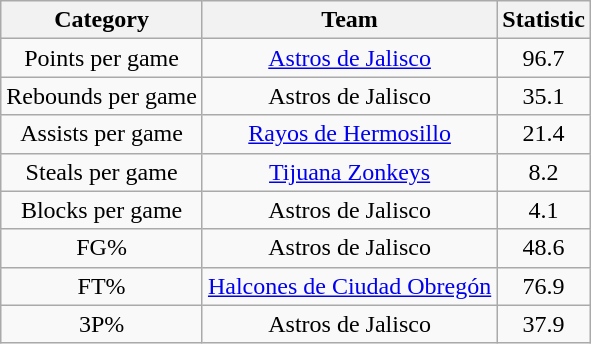<table class="wikitable" style="text-align:center">
<tr>
<th>Category</th>
<th>Team</th>
<th>Statistic</th>
</tr>
<tr>
<td>Points per game</td>
<td><a href='#'>Astros de Jalisco</a></td>
<td>96.7</td>
</tr>
<tr>
<td>Rebounds per game</td>
<td>Astros de Jalisco</td>
<td>35.1</td>
</tr>
<tr>
<td>Assists per game</td>
<td><a href='#'>Rayos de Hermosillo</a></td>
<td>21.4</td>
</tr>
<tr>
<td>Steals per game</td>
<td><a href='#'>Tijuana Zonkeys</a></td>
<td>8.2</td>
</tr>
<tr>
<td>Blocks per game</td>
<td>Astros de Jalisco</td>
<td>4.1</td>
</tr>
<tr>
<td>FG%</td>
<td>Astros de Jalisco</td>
<td>48.6</td>
</tr>
<tr>
<td>FT%</td>
<td><a href='#'>Halcones de Ciudad Obregón</a></td>
<td>76.9</td>
</tr>
<tr>
<td>3P%</td>
<td>Astros de Jalisco</td>
<td>37.9</td>
</tr>
</table>
